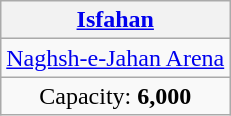<table class="wikitable" style="text-align:center;">
<tr>
<th><a href='#'>Isfahan</a></th>
</tr>
<tr>
<td><a href='#'>Naghsh-e-Jahan Arena</a></td>
</tr>
<tr>
<td>Capacity: <strong>6,000</strong></td>
</tr>
</table>
